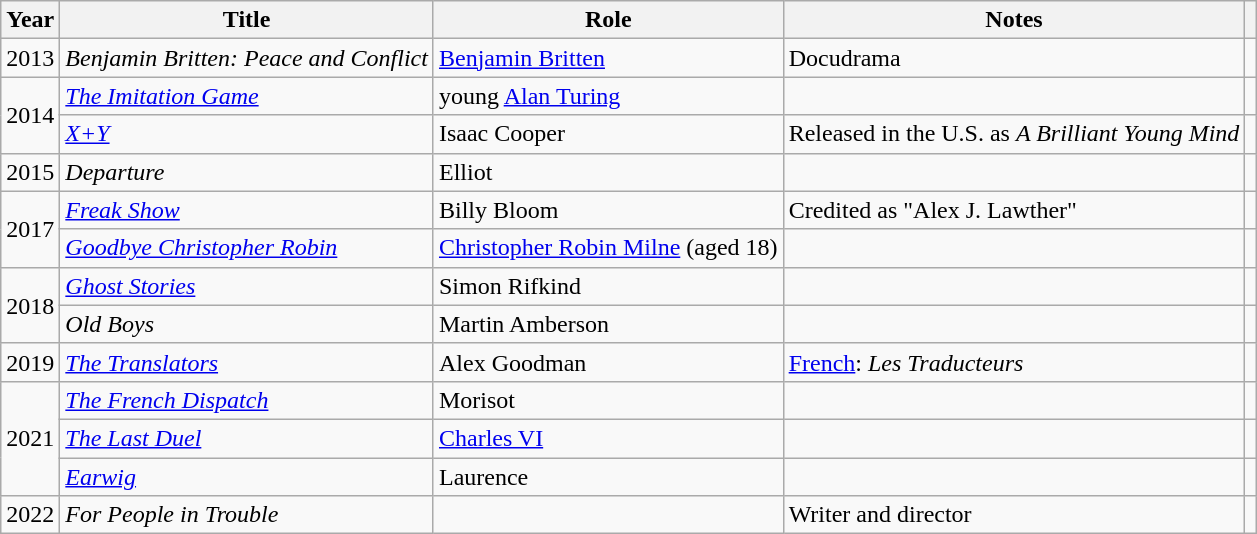<table class="wikitable sortable">
<tr>
<th>Year</th>
<th>Title</th>
<th>Role</th>
<th class="unsortable">Notes</th>
<th class="unsortable"></th>
</tr>
<tr>
<td>2013</td>
<td><em>Benjamin Britten: Peace and Conflict</em></td>
<td><a href='#'>Benjamin Britten</a></td>
<td>Docudrama</td>
<td></td>
</tr>
<tr>
<td rowspan="2">2014</td>
<td><em><a href='#'>The Imitation Game</a></em></td>
<td>young <a href='#'>Alan Turing</a></td>
<td></td>
<td></td>
</tr>
<tr>
<td><em><a href='#'>X+Y</a></em></td>
<td>Isaac Cooper</td>
<td>Released in the U.S. as <em>A Brilliant Young Mind</em></td>
<td></td>
</tr>
<tr>
<td>2015</td>
<td><em>Departure</em></td>
<td>Elliot</td>
<td></td>
<td></td>
</tr>
<tr>
<td rowspan="2">2017</td>
<td><em><a href='#'>Freak Show</a></em></td>
<td>Billy Bloom</td>
<td>Credited as "Alex J. Lawther"</td>
<td></td>
</tr>
<tr>
<td><em><a href='#'>Goodbye Christopher Robin</a></em></td>
<td><a href='#'>Christopher Robin Milne</a> (aged 18)</td>
<td></td>
<td></td>
</tr>
<tr>
<td rowspan="2">2018</td>
<td><em><a href='#'>Ghost Stories</a></em></td>
<td>Simon Rifkind</td>
<td></td>
<td></td>
</tr>
<tr>
<td><em>Old Boys</em></td>
<td>Martin Amberson</td>
<td></td>
<td></td>
</tr>
<tr>
<td>2019</td>
<td><em><a href='#'>The Translators</a></em></td>
<td>Alex Goodman</td>
<td><a href='#'>French</a>: <em>Les Traducteurs</em></td>
<td></td>
</tr>
<tr>
<td rowspan="3">2021</td>
<td><em><a href='#'>The French Dispatch</a></em></td>
<td>Morisot</td>
<td></td>
<td></td>
</tr>
<tr>
<td><em><a href='#'>The Last Duel</a></em></td>
<td><a href='#'>Charles VI</a></td>
<td></td>
<td></td>
</tr>
<tr>
<td><em><a href='#'>Earwig</a></em></td>
<td>Laurence</td>
<td></td>
<td></td>
</tr>
<tr>
<td>2022</td>
<td><em>For People in Trouble</em></td>
<td></td>
<td>Writer and director</td>
<td></td>
</tr>
</table>
